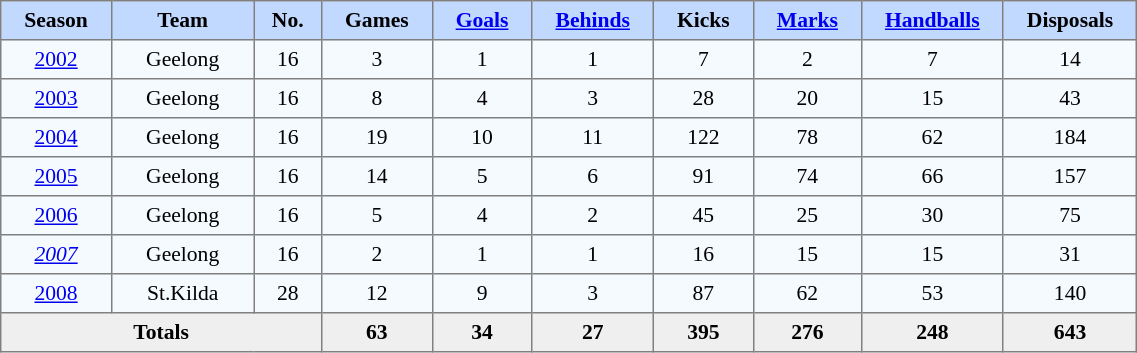<table border="1" cellpadding="4" cellspacing="0" style="text-align:center; font-size:90%; border-collapse:collapse;" width=60%>
<tr style="background:#C1D8FF;">
<th width=3%>Season</th>
<th width=5%>Team</th>
<th width=2%>No.</th>
<th width=3%>Games</th>
<th width=3%><a href='#'>Goals</a></th>
<th width=3%><a href='#'>Behinds</a></th>
<th width=3%>Kicks</th>
<th width=3%><a href='#'>Marks</a></th>
<th width=3%><a href='#'>Handballs</a></th>
<th width=3%>Disposals</th>
</tr>
<tr style="background:#F5FAFF;">
<td><a href='#'>2002</a></td>
<td>Geelong</td>
<td>16</td>
<td>3</td>
<td>1</td>
<td>1</td>
<td>7</td>
<td>2</td>
<td>7</td>
<td>14</td>
</tr>
<tr style="background:#F5FAFF;">
<td><a href='#'>2003</a></td>
<td>Geelong</td>
<td>16</td>
<td>8</td>
<td>4</td>
<td>3</td>
<td>28</td>
<td>20</td>
<td>15</td>
<td>43</td>
</tr>
<tr style="background:#F5FAFF;">
<td><a href='#'>2004</a></td>
<td>Geelong</td>
<td>16</td>
<td>19</td>
<td>10</td>
<td>11</td>
<td>122</td>
<td>78</td>
<td>62</td>
<td>184</td>
</tr>
<tr style="background:#F5FAFF;">
<td><a href='#'>2005</a></td>
<td>Geelong</td>
<td>16</td>
<td>14</td>
<td>5</td>
<td>6</td>
<td>91</td>
<td>74</td>
<td>66</td>
<td>157</td>
</tr>
<tr style="background:#F5FAFF;">
<td><a href='#'>2006</a></td>
<td>Geelong</td>
<td>16</td>
<td>5</td>
<td>4</td>
<td>2</td>
<td>45</td>
<td>25</td>
<td>30</td>
<td>75</td>
</tr>
<tr style="background:#F5FAFF;">
<td><em><a href='#'>2007</a></em></td>
<td>Geelong</td>
<td>16</td>
<td>2</td>
<td>1</td>
<td>1</td>
<td>16</td>
<td>15</td>
<td>15</td>
<td>31</td>
</tr>
<tr style="background:#F5FAFF;">
<td><a href='#'>2008</a></td>
<td>St.Kilda</td>
<td>28</td>
<td>12</td>
<td>9</td>
<td>3</td>
<td>87</td>
<td>62</td>
<td>53</td>
<td>140</td>
</tr>
<tr style="background:#EFEFEF;">
<th colspan=3>Totals</th>
<td><strong>63</strong></td>
<td><strong>34</strong></td>
<td><strong>27</strong></td>
<td><strong>395</strong></td>
<td><strong>276</strong></td>
<td><strong>248</strong></td>
<td><strong>643</strong></td>
</tr>
</table>
